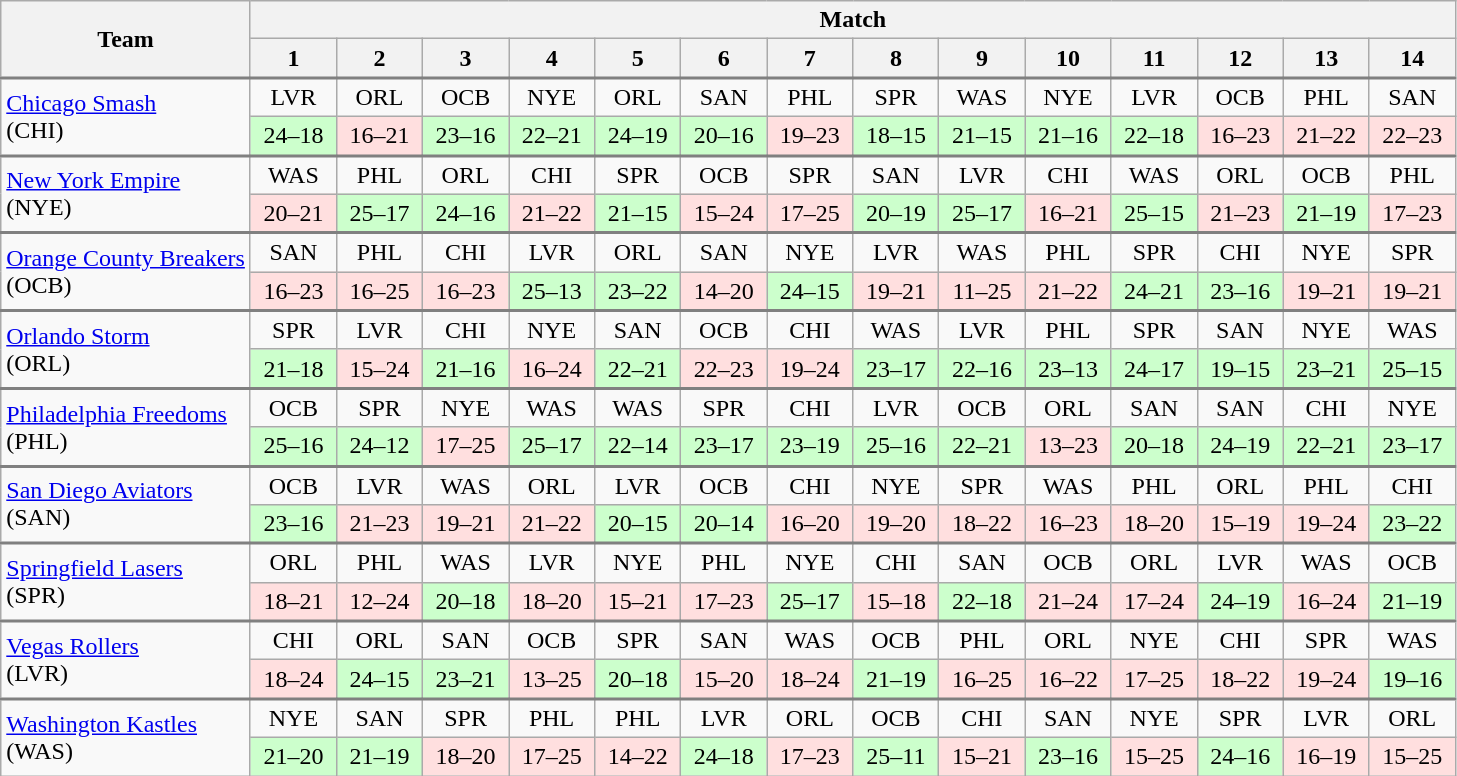<table class="wikitable nowrap" style=text-align:center>
<tr>
<th rowspan="2">Team</th>
<th colspan="14">Match</th>
</tr>
<tr>
<th width=50>1</th>
<th width=50>2</th>
<th width=50>3</th>
<th width=50>4</th>
<th width=50>5</th>
<th width=50>6</th>
<th width=50>7</th>
<th width=50>8</th>
<th width=50>9</th>
<th width=50>10</th>
<th width=50>11</th>
<th width=50>12</th>
<th width=50>13</th>
<th width=50>14<br></th>
</tr>
<tr style="border-top:2px solid gray;">
<td rowspan="2" align="left"><a href='#'>Chicago Smash</a> <br> (CHI)</td>
<td>LVR</td>
<td>ORL</td>
<td>OCB</td>
<td>NYE</td>
<td>ORL</td>
<td>SAN</td>
<td>PHL</td>
<td>SPR</td>
<td>WAS</td>
<td>NYE</td>
<td>LVR</td>
<td>OCB</td>
<td>PHL</td>
<td>SAN</td>
</tr>
<tr>
<td bgcolor=ccffcc>24–18</td>
<td bgcolor=ffdfdf>16–21</td>
<td bgcolor=ccffcc>23–16</td>
<td bgcolor=ccffcc>22–21</td>
<td bgcolor=ccffcc>24–19</td>
<td bgcolor=ccffcc>20–16</td>
<td bgcolor=ffdfdf>19–23</td>
<td bgcolor=ccffcc>18–15</td>
<td bgcolor=ccffcc>21–15</td>
<td bgcolor=ccffcc>21–16</td>
<td bgcolor=ccffcc>22–18</td>
<td bgcolor=ffdfdf>16–23</td>
<td bgcolor=ffdfdf>21–22</td>
<td bgcolor=ffdfdf>22–23</td>
</tr>
<tr style="border-top:2px solid gray;">
<td rowspan="2" align="left"><a href='#'>New York Empire</a> <br> (NYE)</td>
<td>WAS</td>
<td>PHL</td>
<td>ORL</td>
<td>CHI</td>
<td>SPR</td>
<td>OCB</td>
<td>SPR</td>
<td>SAN</td>
<td>LVR</td>
<td>CHI</td>
<td>WAS</td>
<td>ORL</td>
<td>OCB</td>
<td>PHL</td>
</tr>
<tr>
<td bgcolor=ffdfdf>20–21</td>
<td bgcolor=ccffcc>25–17</td>
<td bgcolor=ccffcc>24–16</td>
<td bgcolor=ffdfdf>21–22</td>
<td bgcolor=ccffcc>21–15</td>
<td bgcolor=ffdfdf>15–24</td>
<td bgcolor=ffdfdf>17–25</td>
<td bgcolor=ccffcc>20–19</td>
<td bgcolor=ccffcc>25–17</td>
<td bgcolor=ffdfdf>16–21</td>
<td bgcolor=ccffcc>25–15</td>
<td bgcolor=ffdfdf>21–23</td>
<td bgcolor=ccffcc>21–19</td>
<td bgcolor=ffdfdf>17–23</td>
</tr>
<tr style="border-top:2px solid gray;">
<td rowspan="2" align="left"><a href='#'>Orange County Breakers</a> <br> (OCB)</td>
<td>SAN</td>
<td>PHL</td>
<td>CHI</td>
<td>LVR</td>
<td>ORL</td>
<td>SAN</td>
<td>NYE</td>
<td>LVR</td>
<td>WAS</td>
<td>PHL</td>
<td>SPR</td>
<td>CHI</td>
<td>NYE</td>
<td>SPR</td>
</tr>
<tr>
<td bgcolor=ffdfdf>16–23</td>
<td bgcolor=ffdfdf>16–25</td>
<td bgcolor=ffdfdf>16–23</td>
<td bgcolor=ccffcc>25–13</td>
<td bgcolor=ccffcc>23–22</td>
<td bgcolor=ffdfdf>14–20</td>
<td bgcolor=ccffcc>24–15</td>
<td bgcolor=ffdfdf>19–21</td>
<td bgcolor=ffdfdf>11–25</td>
<td bgcolor=ffdfdf>21–22</td>
<td bgcolor=ccffcc>24–21</td>
<td bgcolor=ccffcc>23–16</td>
<td bgcolor=ffdfdf>19–21</td>
<td bgcolor=ffdfdf>19–21</td>
</tr>
<tr style="border-top:2px solid gray;">
<td rowspan="2" align="left"><a href='#'>Orlando Storm</a> <br> (ORL)</td>
<td>SPR</td>
<td>LVR</td>
<td>CHI</td>
<td>NYE</td>
<td>SAN</td>
<td>OCB</td>
<td>CHI</td>
<td>WAS</td>
<td>LVR</td>
<td>PHL</td>
<td>SPR</td>
<td>SAN</td>
<td>NYE</td>
<td>WAS</td>
</tr>
<tr>
<td bgcolor=ccffcc>21–18</td>
<td bgcolor=ffdfdf>15–24</td>
<td bgcolor=ccffcc>21–16</td>
<td bgcolor=ffdfdf>16–24</td>
<td bgcolor=ccffcc>22–21</td>
<td bgcolor=ffdfdf>22–23</td>
<td bgcolor=ffdfdf>19–24</td>
<td bgcolor=ccffcc>23–17</td>
<td bgcolor=ccffcc>22–16</td>
<td bgcolor=ccffcc>23–13</td>
<td bgcolor=ccffcc>24–17</td>
<td bgcolor=ccffcc>19–15</td>
<td bgcolor=ccffcc>23–21</td>
<td bgcolor=ccffcc>25–15</td>
</tr>
<tr style="border-top:2px solid gray;">
<td rowspan="2" align="left"><a href='#'>Philadelphia Freedoms</a> <br> (PHL)</td>
<td>OCB</td>
<td>SPR</td>
<td>NYE</td>
<td>WAS</td>
<td>WAS</td>
<td>SPR</td>
<td>CHI</td>
<td>LVR</td>
<td>OCB</td>
<td>ORL</td>
<td>SAN</td>
<td>SAN</td>
<td>CHI</td>
<td>NYE</td>
</tr>
<tr>
<td bgcolor=ccffcc>25–16</td>
<td bgcolor=ccffcc>24–12</td>
<td bgcolor=ffdfdf>17–25</td>
<td bgcolor=ccffcc>25–17</td>
<td bgcolor=ccffcc>22–14</td>
<td bgcolor=ccffcc>23–17</td>
<td bgcolor=ccffcc>23–19</td>
<td bgcolor=ccffcc>25–16</td>
<td bgcolor=ccffcc>22–21</td>
<td bgcolor=ffdfdf>13–23</td>
<td bgcolor=ccffcc>20–18</td>
<td bgcolor=ccffcc>24–19</td>
<td bgcolor=ccffcc>22–21</td>
<td bgcolor=ccffcc>23–17</td>
</tr>
<tr style="border-top:2px solid gray;">
<td rowspan="2" align="left"><a href='#'>San Diego Aviators</a> <br> (SAN)</td>
<td>OCB</td>
<td>LVR</td>
<td>WAS</td>
<td>ORL</td>
<td>LVR</td>
<td>OCB</td>
<td>CHI</td>
<td>NYE</td>
<td>SPR</td>
<td>WAS</td>
<td>PHL</td>
<td>ORL</td>
<td>PHL</td>
<td>CHI</td>
</tr>
<tr>
<td bgcolor=ccffcc>23–16</td>
<td bgcolor=ffdfdf>21–23</td>
<td bgcolor=ffdfdf>19–21</td>
<td bgcolor=ffdfdf>21–22</td>
<td bgcolor=ccffcc>20–15</td>
<td bgcolor=ccffcc>20–14</td>
<td bgcolor=ffdfdf>16–20</td>
<td bgcolor=ffdfdf>19–20</td>
<td bgcolor=ffdfdf>18–22</td>
<td bgcolor=ffdfdf>16–23</td>
<td bgcolor=ffdfdf>18–20</td>
<td bgcolor=ffdfdf>15–19</td>
<td bgcolor=ffdfdf>19–24</td>
<td bgcolor=ccffcc>23–22</td>
</tr>
<tr style="border-top:2px solid gray;">
<td rowspan="2" align="left"><a href='#'>Springfield Lasers</a> <br> (SPR)</td>
<td>ORL</td>
<td>PHL</td>
<td>WAS</td>
<td>LVR</td>
<td>NYE</td>
<td>PHL</td>
<td>NYE</td>
<td>CHI</td>
<td>SAN</td>
<td>OCB</td>
<td>ORL</td>
<td>LVR</td>
<td>WAS</td>
<td>OCB</td>
</tr>
<tr>
<td bgcolor=ffdfdf>18–21</td>
<td bgcolor=ffdfdf>12–24</td>
<td bgcolor=ccffcc>20–18</td>
<td bgcolor=ffdfdf>18–20</td>
<td bgcolor=ffdfdf>15–21</td>
<td bgcolor=ffdfdf>17–23</td>
<td bgcolor=ccffcc>25–17</td>
<td bgcolor=ffdfdf>15–18</td>
<td bgcolor=ccffcc>22–18</td>
<td bgcolor=ffdfdf>21–24</td>
<td bgcolor=ffdfdf>17–24</td>
<td bgcolor=ccffcc>24–19</td>
<td bgcolor=ffdfdf>16–24</td>
<td bgcolor=ccffcc>21–19</td>
</tr>
<tr style="border-top:2px solid gray;">
<td rowspan="2" align="left"><a href='#'>Vegas Rollers</a> <br> (LVR)</td>
<td>CHI</td>
<td>ORL</td>
<td>SAN</td>
<td>OCB</td>
<td>SPR</td>
<td>SAN</td>
<td>WAS</td>
<td>OCB</td>
<td>PHL</td>
<td>ORL</td>
<td>NYE</td>
<td>CHI</td>
<td>SPR</td>
<td>WAS</td>
</tr>
<tr>
<td bgcolor=ffdfdf>18–24</td>
<td bgcolor=ccffcc>24–15</td>
<td bgcolor=ccffcc>23–21</td>
<td bgcolor=ffdfdf>13–25</td>
<td bgcolor=ccffcc>20–18</td>
<td bgcolor=ffdfdf>15–20</td>
<td bgcolor=ffdfdf>18–24</td>
<td bgcolor=ccffcc>21–19</td>
<td bgcolor=ffdfdf>16–25</td>
<td bgcolor=ffdfdf>16–22</td>
<td bgcolor=ffdfdf>17–25</td>
<td bgcolor=ffdfdf>18–22</td>
<td bgcolor=ffdfdf>19–24</td>
<td bgcolor=ccffcc>19–16</td>
</tr>
<tr style="border-top:2px solid gray;">
<td rowspan="2" align="left"><a href='#'>Washington Kastles</a> <br> (WAS)</td>
<td>NYE</td>
<td>SAN</td>
<td>SPR</td>
<td>PHL</td>
<td>PHL</td>
<td>LVR</td>
<td>ORL</td>
<td>OCB</td>
<td>CHI</td>
<td>SAN</td>
<td>NYE</td>
<td>SPR</td>
<td>LVR</td>
<td>ORL</td>
</tr>
<tr>
<td bgcolor=ccffcc>21–20</td>
<td bgcolor=ccffcc>21–19</td>
<td bgcolor=ffdfdf>18–20</td>
<td bgcolor=ffdfdf>17–25</td>
<td bgcolor=ffdfdf>14–22</td>
<td bgcolor=ccffcc>24–18</td>
<td bgcolor=ffdfdf>17–23</td>
<td bgcolor=ccffcc>25–11</td>
<td bgcolor=ffdfdf>15–21</td>
<td bgcolor=ccffcc>23–16</td>
<td bgcolor=ffdfdf>15–25</td>
<td bgcolor=ccffcc>24–16</td>
<td bgcolor=ffdfdf>16–19</td>
<td bgcolor=ffdfdf>15–25</td>
</tr>
</table>
